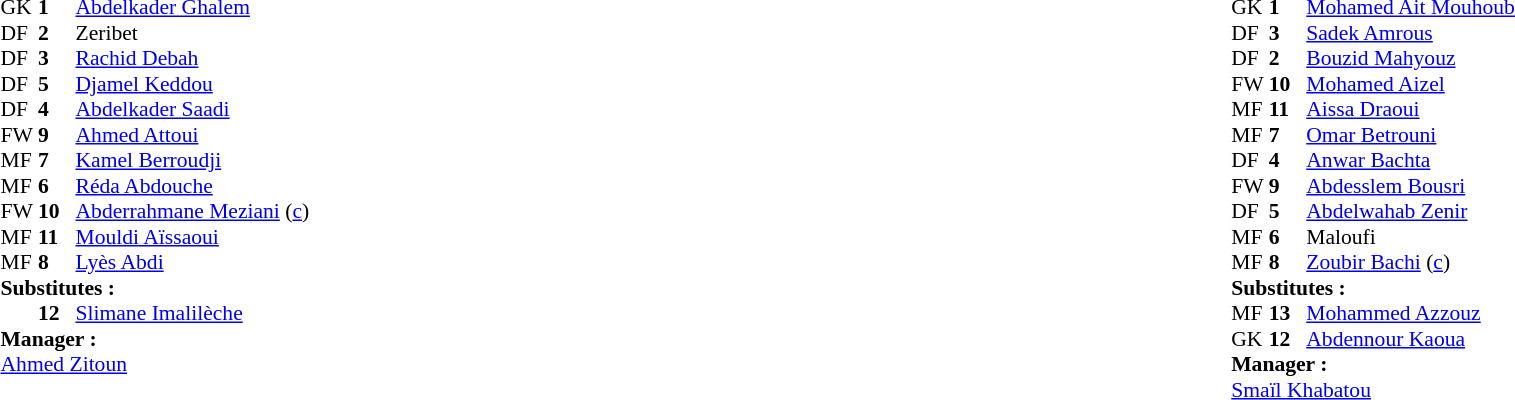<table width="100%">
<tr>
<td valign="top" width="50%"><br><table style="font-size: 90%" cellspacing="0" cellpadding="0">
<tr>
<td colspan="4"></td>
</tr>
<tr>
<th width="25"></th>
<th width="25"></th>
<th width="200"></th>
<th></th>
</tr>
<tr>
<td>GK</td>
<td><strong>1</strong></td>
<td> <a href='#'>Abdelkader Ghalem</a></td>
</tr>
<tr>
<td>DF</td>
<td><strong>2</strong></td>
<td> Zeribet</td>
</tr>
<tr>
<td>DF</td>
<td><strong>3</strong></td>
<td> <a href='#'>Rachid Debah</a></td>
</tr>
<tr>
<td>DF</td>
<td><strong>5</strong></td>
<td> <a href='#'>Djamel Keddou</a></td>
</tr>
<tr>
<td>DF</td>
<td><strong>4</strong></td>
<td> <a href='#'>Abdelkader Saadi</a></td>
</tr>
<tr>
<td>FW</td>
<td><strong>9</strong></td>
<td> <a href='#'>Ahmed Attoui</a></td>
</tr>
<tr>
<td>MF</td>
<td><strong>7</strong></td>
<td> <a href='#'>Kamel Berroudji</a></td>
</tr>
<tr>
<td>MF</td>
<td><strong>6</strong></td>
<td> <a href='#'>Réda Abdouche</a></td>
</tr>
<tr>
<td>FW</td>
<td><strong>10</strong></td>
<td> <a href='#'>Abderrahmane Meziani</a> (<a href='#'>c</a>)</td>
</tr>
<tr>
<td>MF</td>
<td><strong>11</strong></td>
<td> <a href='#'>Mouldi Aïssaoui</a></td>
<td></td>
<td></td>
</tr>
<tr>
<td>MF</td>
<td><strong>8</strong></td>
<td> <a href='#'>Lyès Abdi</a></td>
</tr>
<tr>
<td colspan=3><strong>Substitutes : </strong></td>
</tr>
<tr>
<td></td>
<td><strong>12</strong></td>
<td> <a href='#'>Slimane Imalilèche</a></td>
<td></td>
<td></td>
</tr>
<tr>
<td colspan=3><strong>Manager :</strong></td>
</tr>
<tr>
<td colspan=4> <a href='#'>Ahmed Zitoun</a></td>
</tr>
</table>
</td>
<td valign="top"></td>
<td valign="top" width="50%"><br><table style="font-size: 90%" cellspacing="0" cellpadding="0" align="center">
<tr>
<td colspan="4"></td>
</tr>
<tr>
<th width="25"></th>
<th width="25"></th>
<th width="200"></th>
<th></th>
</tr>
<tr>
<td>GK</td>
<td><strong>1</strong></td>
<td> <a href='#'>Mohamed Ait Mouhoub</a></td>
</tr>
<tr>
<td>DF</td>
<td><strong>3</strong></td>
<td> <a href='#'>Sadek Amrous</a></td>
</tr>
<tr>
<td>DF</td>
<td><strong>2</strong></td>
<td> <a href='#'>Bouzid Mahyouz</a></td>
</tr>
<tr>
<td>FW</td>
<td><strong>10</strong></td>
<td> <a href='#'>Mohamed Aizel</a></td>
<td></td>
<td></td>
</tr>
<tr>
<td>MF</td>
<td><strong>11</strong></td>
<td> <a href='#'>Aissa Draoui</a></td>
<td></td>
<td></td>
</tr>
<tr>
<td>MF</td>
<td><strong>7</strong></td>
<td> <a href='#'>Omar Betrouni</a></td>
</tr>
<tr>
<td>DF</td>
<td><strong>4</strong></td>
<td> <a href='#'>Anwar Bachta</a></td>
</tr>
<tr>
<td>FW</td>
<td><strong>9</strong></td>
<td> <a href='#'>Abdesslem Bousri</a></td>
</tr>
<tr>
<td>DF</td>
<td><strong>5</strong></td>
<td> <a href='#'>Abdelwahab Zenir</a></td>
</tr>
<tr>
<td>MF</td>
<td><strong>6</strong></td>
<td> Maloufi</td>
</tr>
<tr>
<td>MF</td>
<td><strong>8</strong></td>
<td> <a href='#'>Zoubir Bachi</a> (<a href='#'>c</a>)</td>
</tr>
<tr>
<td colspan=3><strong>Substitutes : </strong></td>
</tr>
<tr>
<td>MF</td>
<td><strong>13</strong></td>
<td> <a href='#'>Mohammed Azzouz</a></td>
<td></td>
<td></td>
</tr>
<tr>
<td>GK</td>
<td><strong>12</strong></td>
<td> <a href='#'>Abdennour Kaoua</a></td>
<td></td>
<td></td>
</tr>
<tr>
<td colspan=3><strong>Manager :</strong></td>
</tr>
<tr>
<td colspan=4> <a href='#'>Smaïl Khabatou</a></td>
</tr>
</table>
</td>
</tr>
</table>
